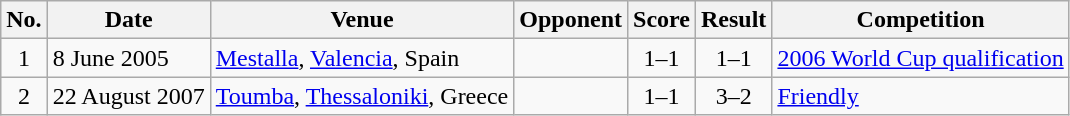<table class="wikitable sortable">
<tr>
<th scope="col">No.</th>
<th scope="col">Date</th>
<th scope="col">Venue</th>
<th scope="col">Opponent</th>
<th scope="col">Score</th>
<th scope="col">Result</th>
<th scope="col">Competition</th>
</tr>
<tr>
<td style="text-align:center">1</td>
<td>8 June 2005</td>
<td><a href='#'>Mestalla</a>, <a href='#'>Valencia</a>, Spain</td>
<td></td>
<td style="text-align:center">1–1</td>
<td style="text-align:center">1–1</td>
<td><a href='#'>2006 World Cup qualification</a></td>
</tr>
<tr>
<td style="text-align:center">2</td>
<td>22 August 2007</td>
<td><a href='#'>Toumba</a>, <a href='#'>Thessaloniki</a>, Greece</td>
<td></td>
<td style="text-align:center">1–1</td>
<td style="text-align:center">3–2</td>
<td><a href='#'>Friendly</a></td>
</tr>
</table>
